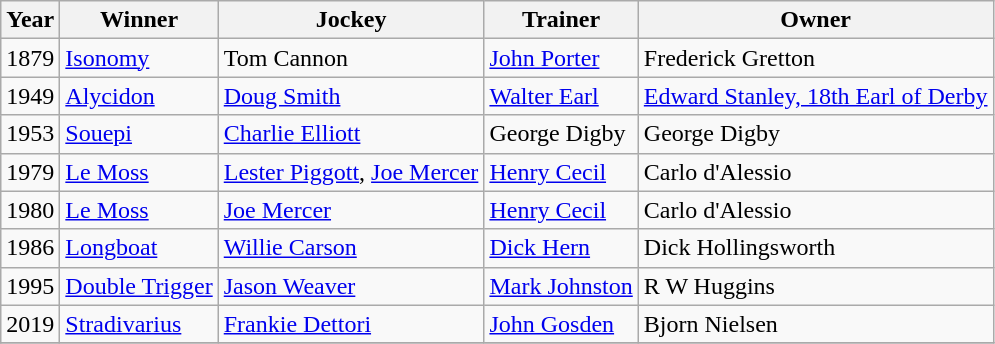<table class="wikitable">
<tr>
<th>Year</th>
<th>Winner</th>
<th>Jockey</th>
<th>Trainer</th>
<th>Owner</th>
</tr>
<tr>
<td>1879</td>
<td><a href='#'>Isonomy</a></td>
<td>Tom Cannon</td>
<td><a href='#'>John Porter</a></td>
<td>Frederick Gretton</td>
</tr>
<tr>
<td>1949</td>
<td><a href='#'>Alycidon</a></td>
<td><a href='#'>Doug Smith</a></td>
<td><a href='#'>Walter Earl</a></td>
<td><a href='#'>Edward Stanley, 18th Earl of Derby</a></td>
</tr>
<tr>
<td>1953</td>
<td><a href='#'>Souepi</a></td>
<td><a href='#'>Charlie Elliott</a></td>
<td>George Digby</td>
<td>George Digby</td>
</tr>
<tr>
<td>1979</td>
<td><a href='#'>Le Moss</a></td>
<td><a href='#'>Lester Piggott</a>, <a href='#'>Joe Mercer</a></td>
<td><a href='#'>Henry Cecil</a></td>
<td>Carlo d'Alessio</td>
</tr>
<tr>
<td>1980</td>
<td><a href='#'>Le Moss</a></td>
<td><a href='#'>Joe Mercer</a></td>
<td><a href='#'>Henry Cecil</a></td>
<td>Carlo d'Alessio</td>
</tr>
<tr>
<td>1986</td>
<td><a href='#'>Longboat</a></td>
<td><a href='#'>Willie Carson</a></td>
<td><a href='#'>Dick Hern</a></td>
<td>Dick Hollingsworth</td>
</tr>
<tr>
<td>1995</td>
<td><a href='#'>Double Trigger</a></td>
<td><a href='#'>Jason Weaver</a></td>
<td><a href='#'>Mark Johnston</a></td>
<td>R W Huggins</td>
</tr>
<tr>
<td>2019</td>
<td><a href='#'>Stradivarius</a></td>
<td><a href='#'>Frankie Dettori</a></td>
<td><a href='#'>John Gosden</a></td>
<td>Bjorn Nielsen</td>
</tr>
<tr>
</tr>
</table>
